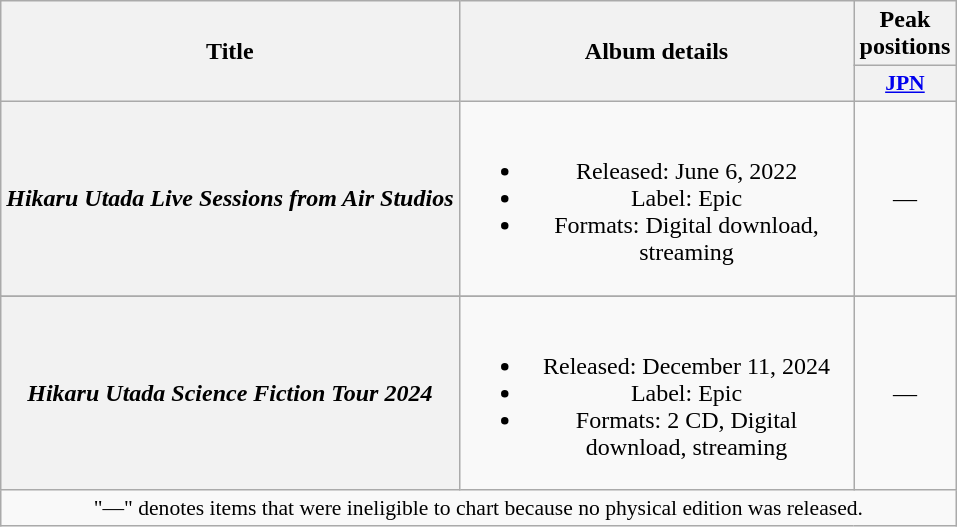<table class="wikitable plainrowheaders" style="text-align:center;">
<tr>
<th rowspan="2">Title</th>
<th style="width:16em;" rowspan="2">Album details</th>
<th>Peak positions</th>
</tr>
<tr>
<th scope="col" style="width:2.75em;font-size:90%;"><a href='#'>JPN</a><br></th>
</tr>
<tr>
<th scope="row"><em>Hikaru Utada Live Sessions from Air Studios</em></th>
<td><br><ul><li>Released: June 6, 2022</li><li>Label: Epic</li><li>Formats: Digital download, streaming</li></ul></td>
<td>—</td>
</tr>
<tr>
</tr>
<tr>
<th scope="row"><em>Hikaru Utada Science Fiction Tour 2024</em></th>
<td><br><ul><li>Released: December 11, 2024</li><li>Label: Epic</li><li>Formats: 2 CD, Digital download, streaming</li></ul></td>
<td>—</td>
</tr>
<tr>
<td colspan="3" align="center" style="font-size:90%;">"—" denotes items that were ineligible to chart because no physical edition was released.</td>
</tr>
</table>
